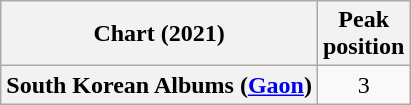<table class="wikitable plainrowheaders" style="text-align:center;">
<tr>
<th>Chart (2021)</th>
<th>Peak<br>position</th>
</tr>
<tr>
<th scope="row">South Korean Albums (<a href='#'>Gaon</a>)</th>
<td>3</td>
</tr>
</table>
